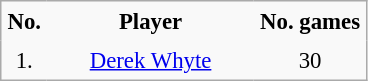<table class= border="2" cellpadding="4" cellspacing="0" style="text-align:center; margin: 1em 1em 1em 0; background: #f9f9f9; border: 1px #aaa solid; border-collapse: collapse; font-size: 95%;">
<tr>
<th width=20px>No.</th>
<th width=130>Player</th>
<th>No. games</th>
</tr>
<tr>
<td>1.</td>
<td> <a href='#'>Derek Whyte</a></td>
<td>30</td>
</tr>
</table>
